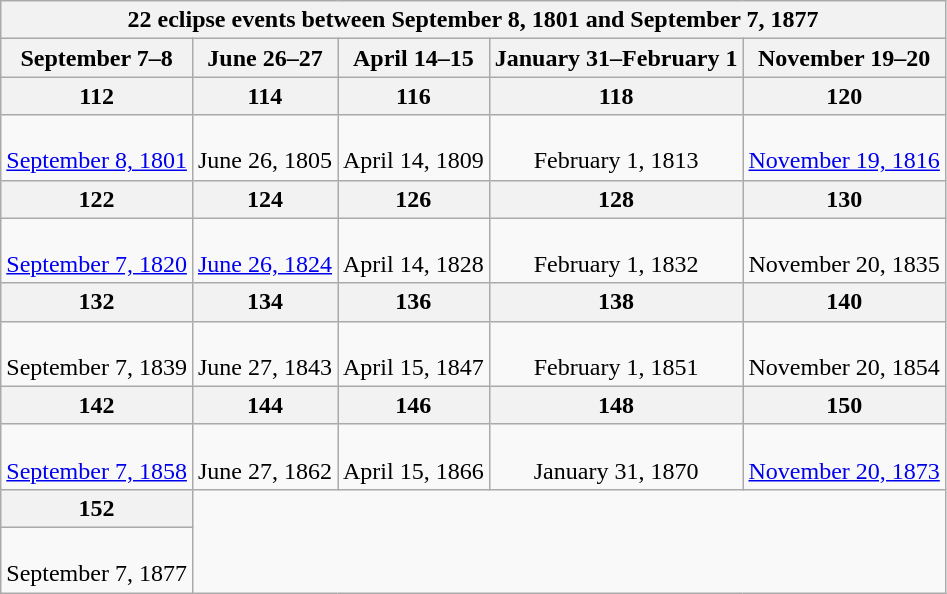<table class="wikitable mw-collapsible mw-collapsed">
<tr>
<th colspan=5>22 eclipse events between September 8, 1801 and September 7, 1877</th>
</tr>
<tr>
<th>September 7–8</th>
<th>June 26–27</th>
<th>April 14–15</th>
<th>January 31–February 1</th>
<th>November 19–20</th>
</tr>
<tr>
<th>112</th>
<th>114</th>
<th>116</th>
<th>118</th>
<th>120</th>
</tr>
<tr style="text-align:center;">
<td><br><a href='#'>September 8, 1801</a></td>
<td><br>June 26, 1805</td>
<td><br>April 14, 1809</td>
<td><br>February 1, 1813</td>
<td><br><a href='#'>November 19, 1816</a></td>
</tr>
<tr>
<th>122</th>
<th>124</th>
<th>126</th>
<th>128</th>
<th>130</th>
</tr>
<tr style="text-align:center;">
<td><br><a href='#'>September 7, 1820</a></td>
<td><br><a href='#'>June 26, 1824</a></td>
<td><br>April 14, 1828</td>
<td><br>February 1, 1832</td>
<td><br>November 20, 1835</td>
</tr>
<tr>
<th>132</th>
<th>134</th>
<th>136</th>
<th>138</th>
<th>140</th>
</tr>
<tr style="text-align:center;">
<td><br>September 7, 1839</td>
<td><br>June 27, 1843</td>
<td><br>April 15, 1847</td>
<td><br>February 1, 1851</td>
<td><br>November 20, 1854</td>
</tr>
<tr>
<th>142</th>
<th>144</th>
<th>146</th>
<th>148</th>
<th>150</th>
</tr>
<tr style="text-align:center;">
<td><br><a href='#'>September 7, 1858</a></td>
<td><br>June 27, 1862</td>
<td><br>April 15, 1866</td>
<td><br>January 31, 1870</td>
<td><br><a href='#'>November 20, 1873</a></td>
</tr>
<tr>
<th>152</th>
</tr>
<tr style="text-align:center;">
<td><br>September 7, 1877</td>
</tr>
</table>
